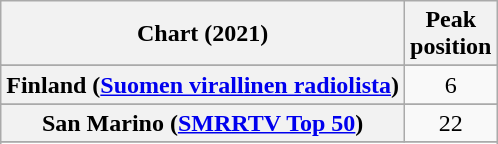<table class="wikitable sortable plainrowheaders" style="text-align:center">
<tr>
<th scope="col">Chart (2021)</th>
<th scope="col">Peak<br>position</th>
</tr>
<tr>
</tr>
<tr>
</tr>
<tr>
</tr>
<tr>
<th scope="row">Finland (<a href='#'>Suomen virallinen radiolista</a>)</th>
<td>6</td>
</tr>
<tr>
</tr>
<tr>
</tr>
<tr>
</tr>
<tr>
<th scope="row">San Marino (<a href='#'>SMRRTV Top 50</a>)</th>
<td>22</td>
</tr>
<tr>
</tr>
<tr>
</tr>
<tr>
</tr>
</table>
